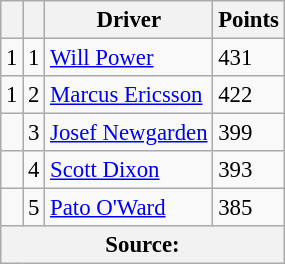<table class="wikitable" style="font-size: 95%;">
<tr>
<th scope="col"></th>
<th scope="col"></th>
<th scope="col">Driver</th>
<th scope="col">Points</th>
</tr>
<tr>
<td align="left"> 1</td>
<td align="center">1</td>
<td> <a href='#'>Will Power</a></td>
<td align="left">431</td>
</tr>
<tr>
<td align="left"> 1</td>
<td align="center">2</td>
<td> <a href='#'>Marcus Ericsson</a></td>
<td align="left">422</td>
</tr>
<tr>
<td align="left"></td>
<td align="center">3</td>
<td> <a href='#'>Josef Newgarden</a></td>
<td align="left">399</td>
</tr>
<tr>
<td align="left"></td>
<td align="center">4</td>
<td> <a href='#'>Scott Dixon</a></td>
<td align="left">393</td>
</tr>
<tr>
<td align="left"></td>
<td align="center">5</td>
<td> <a href='#'>Pato O'Ward</a></td>
<td align="left">385</td>
</tr>
<tr>
<th colspan=4>Source:</th>
</tr>
</table>
